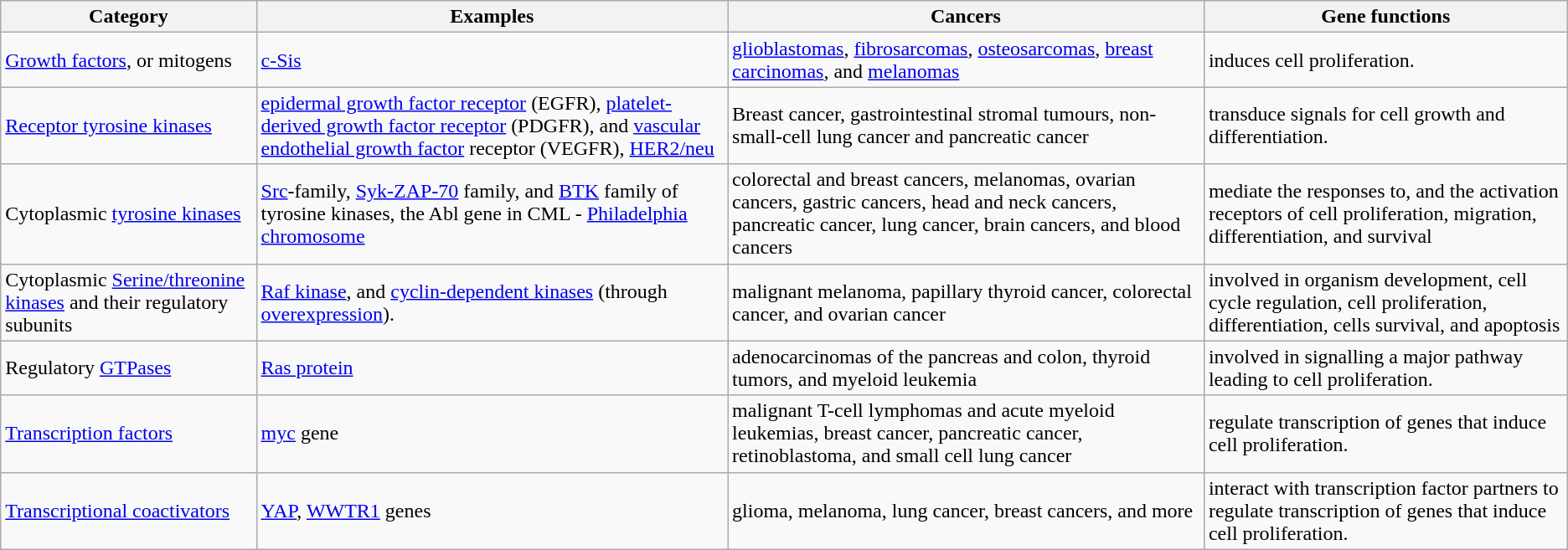<table class="wikitable">
<tr>
<th>Category</th>
<th>Examples</th>
<th>Cancers</th>
<th>Gene functions</th>
</tr>
<tr>
<td><a href='#'>Growth factors</a>, or mitogens</td>
<td><a href='#'>c-Sis</a></td>
<td><a href='#'>glioblastomas</a>, <a href='#'>fibrosarcomas</a>, <a href='#'>osteosarcomas</a>, <a href='#'>breast carcinomas</a>, and <a href='#'>melanomas</a></td>
<td>induces cell proliferation.</td>
</tr>
<tr>
<td><a href='#'>Receptor tyrosine kinases</a></td>
<td><a href='#'>epidermal growth factor receptor</a> (EGFR), <a href='#'>platelet-derived growth factor receptor</a> (PDGFR), and <a href='#'>vascular endothelial growth factor</a> receptor (VEGFR), <a href='#'>HER2/neu</a></td>
<td>Breast cancer, gastrointestinal stromal tumours, non-small-cell lung cancer and pancreatic cancer</td>
<td>transduce signals for cell growth and differentiation.</td>
</tr>
<tr>
<td>Cytoplasmic <a href='#'>tyrosine kinases</a></td>
<td><a href='#'>Src</a>-family, <a href='#'>Syk-ZAP-70</a> family, and <a href='#'>BTK</a> family of tyrosine kinases, the Abl gene in CML - <a href='#'>Philadelphia chromosome</a></td>
<td>colorectal and breast cancers, melanomas, ovarian cancers, gastric cancers, head and neck cancers, pancreatic cancer, lung cancer, brain cancers, and blood cancers</td>
<td>mediate the responses to, and the activation receptors of cell proliferation, migration, differentiation, and survival</td>
</tr>
<tr>
<td>Cytoplasmic <a href='#'>Serine/threonine kinases</a> and their regulatory subunits</td>
<td><a href='#'>Raf kinase</a>, and <a href='#'>cyclin-dependent kinases</a> (through <a href='#'>overexpression</a>).</td>
<td>malignant melanoma, papillary thyroid cancer, colorectal cancer, and ovarian cancer</td>
<td>involved in organism development, cell cycle regulation, cell proliferation, differentiation, cells survival, and apoptosis</td>
</tr>
<tr>
<td>Regulatory <a href='#'>GTPases</a></td>
<td><a href='#'>Ras protein</a></td>
<td>adenocarcinomas of the pancreas and colon, thyroid tumors, and myeloid leukemia</td>
<td>involved in signalling a major pathway leading to cell proliferation.</td>
</tr>
<tr>
<td><a href='#'>Transcription factors</a></td>
<td><a href='#'>myc</a> gene</td>
<td>malignant T-cell lymphomas and acute myeloid leukemias, breast cancer, pancreatic cancer, retinoblastoma, and small cell lung cancer</td>
<td>regulate transcription of genes that induce cell proliferation.</td>
</tr>
<tr>
<td><a href='#'>Transcriptional coactivators</a></td>
<td><a href='#'>YAP</a>, <a href='#'>WWTR1</a> genes</td>
<td>glioma, melanoma, lung cancer, breast cancers, and more</td>
<td>interact with transcription factor partners to regulate transcription of genes that induce cell proliferation.</td>
</tr>
</table>
